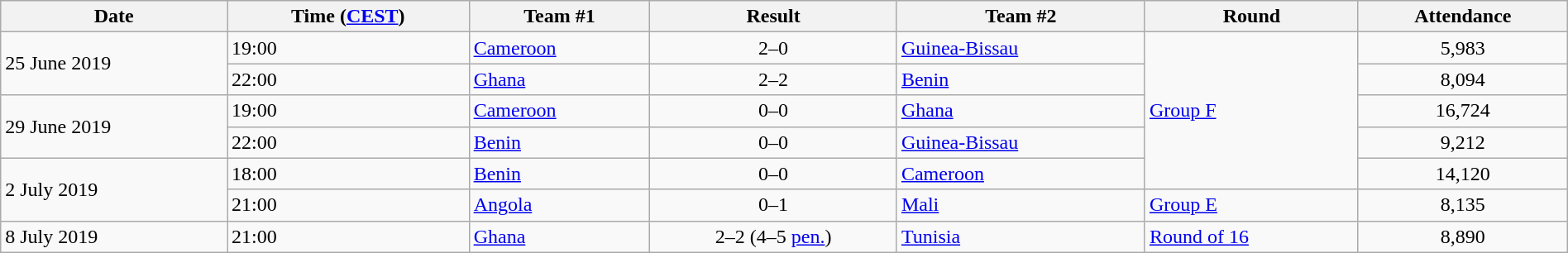<table class="wikitable" style="text-align: left;" width="100%">
<tr>
<th>Date</th>
<th>Time (<a href='#'>CEST</a>)</th>
<th>Team #1</th>
<th>Result</th>
<th>Team #2</th>
<th>Round</th>
<th>Attendance</th>
</tr>
<tr>
<td rowspan="2">25 June 2019</td>
<td>19:00</td>
<td> <a href='#'>Cameroon</a></td>
<td style="text-align:center;">2–0</td>
<td> <a href='#'>Guinea-Bissau</a></td>
<td rowspan="5"><a href='#'>Group F</a></td>
<td style="text-align:center;">5,983</td>
</tr>
<tr>
<td>22:00</td>
<td> <a href='#'>Ghana</a></td>
<td style="text-align:center;">2–2</td>
<td> <a href='#'>Benin</a></td>
<td style="text-align:center;">8,094</td>
</tr>
<tr>
<td rowspan="2">29 June 2019</td>
<td>19:00</td>
<td> <a href='#'>Cameroon</a></td>
<td style="text-align:center;">0–0</td>
<td> <a href='#'>Ghana</a></td>
<td style="text-align:center;">16,724</td>
</tr>
<tr>
<td>22:00</td>
<td> <a href='#'>Benin</a></td>
<td style="text-align:center;">0–0</td>
<td> <a href='#'>Guinea-Bissau</a></td>
<td style="text-align:center;">9,212</td>
</tr>
<tr>
<td rowspan="2">2 July 2019</td>
<td>18:00</td>
<td> <a href='#'>Benin</a></td>
<td style="text-align:center;">0–0</td>
<td> <a href='#'>Cameroon</a></td>
<td style="text-align:center;">14,120</td>
</tr>
<tr>
<td>21:00</td>
<td> <a href='#'>Angola</a></td>
<td style="text-align:center;">0–1</td>
<td> <a href='#'>Mali</a></td>
<td><a href='#'>Group E</a></td>
<td style="text-align:center;">8,135</td>
</tr>
<tr>
<td>8 July 2019</td>
<td>21:00</td>
<td> <a href='#'>Ghana</a></td>
<td style="text-align:center;">2–2 (4–5 <a href='#'>pen.</a>)</td>
<td> <a href='#'>Tunisia</a></td>
<td><a href='#'>Round of 16</a></td>
<td style="text-align:center;">8,890</td>
</tr>
</table>
